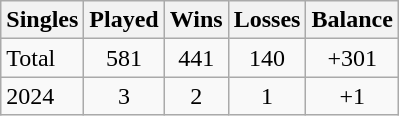<table class="wikitable" style="text-align:center">
<tr>
<th>Singles</th>
<th>Played</th>
<th>Wins</th>
<th>Losses</th>
<th>Balance</th>
</tr>
<tr>
<td align=left>Total</td>
<td>581</td>
<td>441</td>
<td>140</td>
<td>+301</td>
</tr>
<tr>
<td align=left>2024</td>
<td>3</td>
<td>2</td>
<td>1</td>
<td>+1</td>
</tr>
</table>
